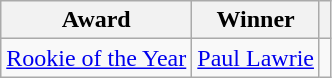<table class="wikitable">
<tr>
<th>Award</th>
<th>Winner</th>
<th></th>
</tr>
<tr>
<td><a href='#'>Rookie of the Year</a></td>
<td> <a href='#'>Paul Lawrie</a></td>
<td></td>
</tr>
</table>
